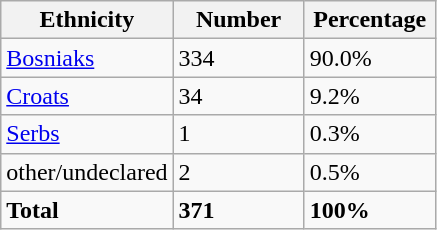<table class="wikitable">
<tr>
<th width="100px">Ethnicity</th>
<th width="80px">Number</th>
<th width="80px">Percentage</th>
</tr>
<tr>
<td><a href='#'>Bosniaks</a></td>
<td>334</td>
<td>90.0%</td>
</tr>
<tr>
<td><a href='#'>Croats</a></td>
<td>34</td>
<td>9.2%</td>
</tr>
<tr>
<td><a href='#'>Serbs</a></td>
<td>1</td>
<td>0.3%</td>
</tr>
<tr>
<td>other/undeclared</td>
<td>2</td>
<td>0.5%</td>
</tr>
<tr>
<td><strong>Total</strong></td>
<td><strong>371</strong></td>
<td><strong>100%</strong></td>
</tr>
</table>
